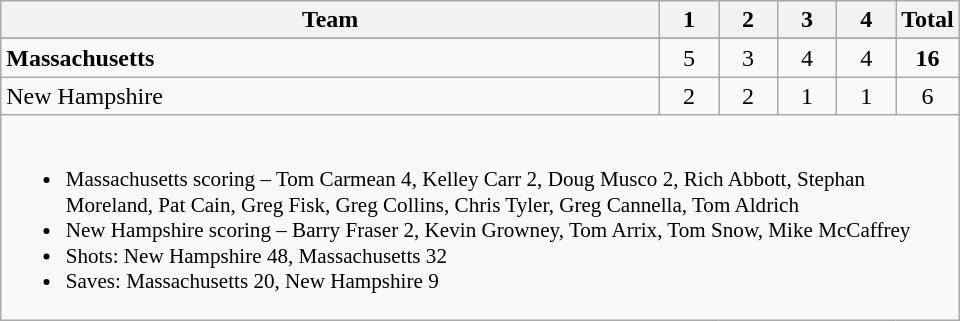<table class="wikitable" style="text-align:center; max-width:40em">
<tr>
<th>Team</th>
<th style="width:2em">1</th>
<th style="width:2em">2</th>
<th style="width:2em">3</th>
<th style="width:2em">4</th>
<th style="width:2em">Total</th>
</tr>
<tr>
</tr>
<tr>
<td style="text-align:left"><strong>Massachusetts</strong></td>
<td>5</td>
<td>3</td>
<td>4</td>
<td>4</td>
<td><strong>16</strong></td>
</tr>
<tr>
<td style="text-align:left">New Hampshire</td>
<td>2</td>
<td>2</td>
<td>1</td>
<td>1</td>
<td>6</td>
</tr>
<tr>
<td colspan=6 style="text-align:left; font-size:88%;"><br><ul><li>Massachusetts scoring – Tom Carmean 4, Kelley Carr 2, Doug Musco 2, Rich Abbott, Stephan Moreland, Pat Cain, Greg Fisk, Greg Collins, Chris Tyler, Greg Cannella, Tom Aldrich</li><li>New Hampshire scoring – Barry Fraser 2, Kevin Growney, Tom Arrix, Tom Snow, Mike McCaffrey</li><li>Shots: New Hampshire 48, Massachusetts 32</li><li>Saves: Massachusetts 20, New Hampshire 9</li></ul></td>
</tr>
</table>
